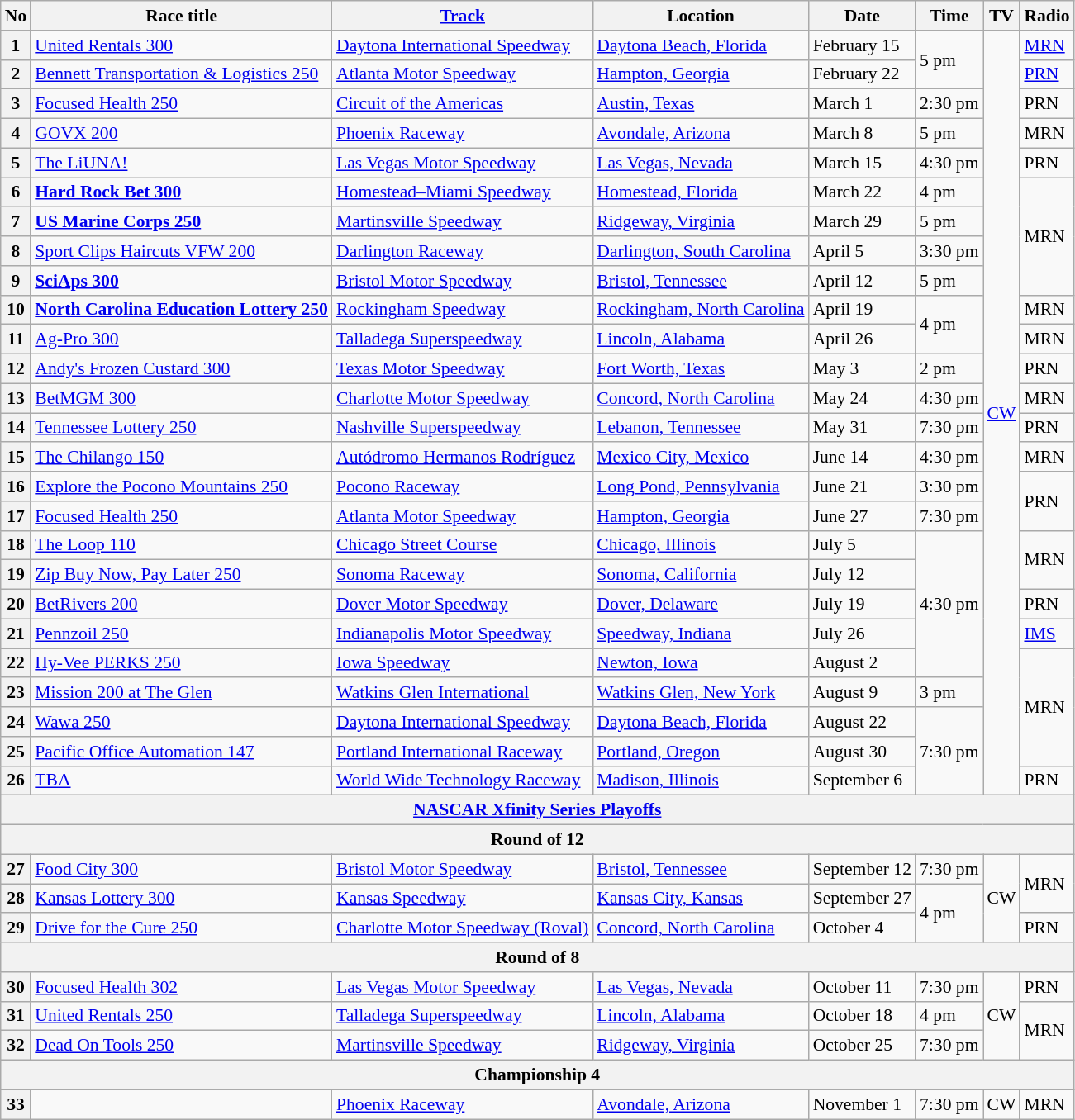<table class="wikitable" style="font-size:90%">
<tr>
<th>No</th>
<th>Race title</th>
<th><a href='#'>Track</a></th>
<th>Location</th>
<th>Date</th>
<th>Time</th>
<th>TV</th>
<th>Radio</th>
</tr>
<tr>
<th>1</th>
<td><a href='#'>United Rentals 300</a></td>
<td> <a href='#'>Daytona International Speedway</a></td>
<td><a href='#'>Daytona Beach, Florida</a></td>
<td>February 15</td>
<td rowspan="2">5 pm</td>
<td rowspan="26"><a href='#'>CW</a></td>
<td><a href='#'>MRN</a></td>
</tr>
<tr>
<th>2</th>
<td><a href='#'>Bennett Transportation & Logistics 250</a></td>
<td> <a href='#'>Atlanta Motor Speedway</a></td>
<td><a href='#'>Hampton, Georgia</a></td>
<td>February 22</td>
<td><a href='#'>PRN</a></td>
</tr>
<tr>
<th>3</th>
<td><a href='#'>Focused Health 250</a></td>
<td> <a href='#'>Circuit of the Americas</a></td>
<td><a href='#'>Austin, Texas</a></td>
<td>March 1</td>
<td>2:30 pm</td>
<td>PRN</td>
</tr>
<tr>
<th>4</th>
<td><a href='#'>GOVX 200</a></td>
<td> <a href='#'>Phoenix Raceway</a></td>
<td><a href='#'>Avondale, Arizona</a></td>
<td>March 8</td>
<td>5 pm</td>
<td>MRN</td>
</tr>
<tr>
<th>5</th>
<td><a href='#'>The LiUNA!</a></td>
<td> <a href='#'>Las Vegas Motor Speedway</a></td>
<td><a href='#'>Las Vegas, Nevada</a></td>
<td>March 15</td>
<td>4:30 pm</td>
<td>PRN</td>
</tr>
<tr>
<th>6</th>
<td><strong><a href='#'>Hard Rock Bet 300</a></strong></td>
<td> <a href='#'>Homestead–Miami Speedway</a></td>
<td><a href='#'>Homestead, Florida</a></td>
<td>March 22</td>
<td>4 pm</td>
<td rowspan="4">MRN</td>
</tr>
<tr>
<th>7</th>
<td><strong><a href='#'>US Marine Corps 250</a></strong></td>
<td> <a href='#'>Martinsville Speedway</a></td>
<td><a href='#'>Ridgeway, Virginia</a></td>
<td>March 29</td>
<td>5 pm</td>
</tr>
<tr>
<th>8</th>
<td><a href='#'>Sport Clips Haircuts VFW 200</a></td>
<td> <a href='#'>Darlington Raceway</a></td>
<td><a href='#'>Darlington, South Carolina</a></td>
<td>April 5</td>
<td>3:30 pm</td>
</tr>
<tr>
<th>9</th>
<td><strong><a href='#'>SciAps 300</a></strong></td>
<td> <a href='#'>Bristol Motor Speedway</a></td>
<td><a href='#'>Bristol, Tennessee</a></td>
<td>April 12</td>
<td>5 pm</td>
</tr>
<tr>
<th>10</th>
<td><strong><a href='#'>North Carolina Education Lottery 250</a></strong></td>
<td> <a href='#'>Rockingham Speedway</a></td>
<td><a href='#'>Rockingham, North Carolina</a></td>
<td>April 19</td>
<td rowspan="2">4 pm</td>
<td>MRN</td>
</tr>
<tr>
<th>11</th>
<td><a href='#'>Ag-Pro 300</a></td>
<td> <a href='#'>Talladega Superspeedway</a></td>
<td><a href='#'>Lincoln, Alabama</a></td>
<td>April 26</td>
<td>MRN</td>
</tr>
<tr>
<th>12</th>
<td><a href='#'>Andy's Frozen Custard 300</a></td>
<td> <a href='#'>Texas Motor Speedway</a></td>
<td><a href='#'>Fort Worth, Texas</a></td>
<td>May 3</td>
<td>2 pm</td>
<td>PRN</td>
</tr>
<tr>
<th>13</th>
<td><a href='#'>BetMGM 300</a></td>
<td> <a href='#'>Charlotte Motor Speedway</a></td>
<td><a href='#'>Concord, North Carolina</a></td>
<td>May 24</td>
<td>4:30 pm</td>
<td>MRN</td>
</tr>
<tr>
<th>14</th>
<td><a href='#'>Tennessee Lottery 250</a></td>
<td> <a href='#'>Nashville Superspeedway</a></td>
<td><a href='#'>Lebanon, Tennessee</a></td>
<td>May 31</td>
<td>7:30 pm</td>
<td>PRN</td>
</tr>
<tr>
<th>15</th>
<td><a href='#'>The Chilango 150</a></td>
<td> <a href='#'>Autódromo Hermanos Rodríguez</a></td>
<td><a href='#'>Mexico City, Mexico</a></td>
<td>June 14</td>
<td>4:30 pm</td>
<td>MRN</td>
</tr>
<tr>
<th>16</th>
<td><a href='#'>Explore the Pocono Mountains 250</a></td>
<td> <a href='#'>Pocono Raceway</a></td>
<td><a href='#'>Long Pond, Pennsylvania</a></td>
<td>June 21</td>
<td>3:30 pm</td>
<td rowspan="2">PRN</td>
</tr>
<tr>
<th>17</th>
<td><a href='#'>Focused Health 250</a></td>
<td> <a href='#'>Atlanta Motor Speedway</a></td>
<td><a href='#'>Hampton, Georgia</a></td>
<td>June 27</td>
<td>7:30 pm</td>
</tr>
<tr>
<th>18</th>
<td><a href='#'>The Loop 110</a></td>
<td> <a href='#'>Chicago Street Course</a></td>
<td><a href='#'>Chicago, Illinois</a></td>
<td>July 5</td>
<td rowspan="5">4:30 pm</td>
<td rowspan="2">MRN</td>
</tr>
<tr>
<th>19</th>
<td><a href='#'>Zip Buy Now, Pay Later 250</a></td>
<td> <a href='#'>Sonoma Raceway</a></td>
<td><a href='#'>Sonoma, California</a></td>
<td>July 12</td>
</tr>
<tr>
<th>20</th>
<td><a href='#'>BetRivers 200</a></td>
<td> <a href='#'>Dover Motor Speedway</a></td>
<td><a href='#'>Dover, Delaware</a></td>
<td>July 19</td>
<td>PRN</td>
</tr>
<tr>
<th>21</th>
<td><a href='#'>Pennzoil 250</a></td>
<td> <a href='#'>Indianapolis Motor Speedway</a></td>
<td><a href='#'>Speedway, Indiana</a></td>
<td>July 26</td>
<td><a href='#'>IMS</a></td>
</tr>
<tr>
<th>22</th>
<td><a href='#'>Hy-Vee PERKS 250</a></td>
<td> <a href='#'>Iowa Speedway</a></td>
<td><a href='#'>Newton, Iowa</a></td>
<td>August 2</td>
<td rowspan="4">MRN</td>
</tr>
<tr>
<th>23</th>
<td><a href='#'>Mission 200 at The Glen</a></td>
<td> <a href='#'>Watkins Glen International</a></td>
<td><a href='#'>Watkins Glen, New York</a></td>
<td>August 9</td>
<td>3 pm</td>
</tr>
<tr>
<th>24</th>
<td><a href='#'>Wawa 250</a></td>
<td> <a href='#'>Daytona International Speedway</a></td>
<td><a href='#'>Daytona Beach, Florida</a></td>
<td>August 22</td>
<td rowspan="3">7:30 pm</td>
</tr>
<tr>
<th>25</th>
<td><a href='#'>Pacific Office Automation 147</a></td>
<td> <a href='#'>Portland International Raceway</a></td>
<td><a href='#'>Portland, Oregon</a></td>
<td>August 30</td>
</tr>
<tr>
<th>26</th>
<td><a href='#'>TBA</a></td>
<td> <a href='#'>World Wide Technology Raceway</a></td>
<td><a href='#'>Madison, Illinois</a></td>
<td>September 6</td>
<td>PRN</td>
</tr>
<tr>
<th colspan="8"><a href='#'>NASCAR Xfinity Series Playoffs</a></th>
</tr>
<tr>
<th colspan="8">Round of 12</th>
</tr>
<tr>
<th>27</th>
<td><a href='#'>Food City 300</a></td>
<td> <a href='#'>Bristol Motor Speedway</a></td>
<td><a href='#'>Bristol, Tennessee</a></td>
<td nowrap>September 12</td>
<td>7:30 pm</td>
<td rowspan="3">CW</td>
<td rowspan=2>MRN</td>
</tr>
<tr>
<th>28</th>
<td><a href='#'>Kansas Lottery 300</a></td>
<td> <a href='#'>Kansas Speedway</a></td>
<td><a href='#'>Kansas City, Kansas</a></td>
<td>September 27</td>
<td rowspan="2">4 pm</td>
</tr>
<tr>
<th>29</th>
<td><a href='#'>Drive for the Cure 250</a></td>
<td nowrap> <a href='#'>Charlotte Motor Speedway (Roval)</a></td>
<td><a href='#'>Concord, North Carolina</a></td>
<td>October 4</td>
<td>PRN</td>
</tr>
<tr>
<th colspan="8">Round of 8</th>
</tr>
<tr>
<th>30</th>
<td><a href='#'>Focused Health 302</a></td>
<td> <a href='#'>Las Vegas Motor Speedway</a></td>
<td><a href='#'>Las Vegas, Nevada</a></td>
<td>October 11</td>
<td>7:30 pm</td>
<td rowspan="3">CW</td>
<td>PRN</td>
</tr>
<tr>
<th>31</th>
<td><a href='#'>United Rentals 250</a></td>
<td> <a href='#'>Talladega Superspeedway</a></td>
<td><a href='#'>Lincoln, Alabama</a></td>
<td>October 18</td>
<td>4 pm</td>
<td rowspan="2">MRN</td>
</tr>
<tr>
<th>32</th>
<td><a href='#'>Dead On Tools 250</a></td>
<td> <a href='#'>Martinsville Speedway</a></td>
<td><a href='#'>Ridgeway, Virginia</a></td>
<td>October 25</td>
<td>7:30 pm</td>
</tr>
<tr>
<th colspan="8">Championship 4</th>
</tr>
<tr>
<th>33</th>
<td></td>
<td> <a href='#'>Phoenix Raceway</a></td>
<td><a href='#'>Avondale, Arizona</a></td>
<td>November 1</td>
<td>7:30 pm</td>
<td>CW</td>
<td>MRN</td>
</tr>
</table>
